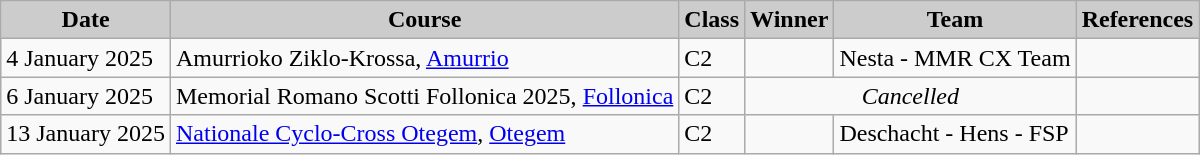<table class="wikitable sortable alternance ">
<tr>
<th scope="col" style="background-color:#CCCCCC;">Date</th>
<th scope="col" style="background-color:#CCCCCC;">Course</th>
<th scope="col" style="background-color:#CCCCCC;">Class</th>
<th scope="col" style="background-color:#CCCCCC;">Winner</th>
<th scope="col" style="background-color:#CCCCCC;">Team</th>
<th scope="col" style="background-color:#CCCCCC;">References</th>
</tr>
<tr>
<td>4 January 2025</td>
<td> Amurrioko Ziklo-Krossa, <a href='#'>Amurrio</a></td>
<td>C2</td>
<td></td>
<td>Nesta - MMR CX Team</td>
<td></td>
</tr>
<tr>
<td>6 January 2025</td>
<td> Memorial Romano Scotti Follonica 2025, <a href='#'>Follonica</a></td>
<td>C2</td>
<td align=center colspan="2"><em>Cancelled</em></td>
<td></td>
</tr>
<tr>
<td>13 January 2025</td>
<td> <a href='#'>Nationale Cyclo-Cross Otegem</a>, <a href='#'>Otegem</a></td>
<td>C2</td>
<td></td>
<td>Deschacht - Hens - FSP</td>
<td></td>
</tr>
</table>
